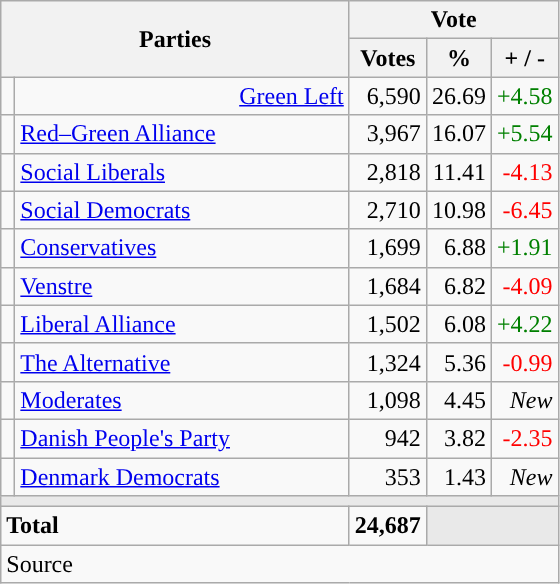<table class="wikitable" style="text-align:right;">
<tr>
<th style="text-align:centre;" rowspan="2" colspan="2" width="225">Parties</th>
<th colspan="3">Vote</th>
</tr>
<tr>
<th width="15">Votes</th>
<th width="15">%</th>
<th width="15">+ / -</th>
</tr>
<tr>
<td width=2 bgcolor=></td>
<td><a href='#'>Green Left</a></td>
<td>6,590</td>
<td>26.69</td>
<td style=color:green;>+4.58</td>
</tr>
<tr>
<td width=2 bgcolor=></td>
<td align=left><a href='#'>Red–Green Alliance</a></td>
<td>3,967</td>
<td>16.07</td>
<td style=color:green;>+5.54</td>
</tr>
<tr>
<td width=2 bgcolor=></td>
<td align=left><a href='#'>Social Liberals</a></td>
<td>2,818</td>
<td>11.41</td>
<td style=color:red;>-4.13</td>
</tr>
<tr>
<td width=2 bgcolor=></td>
<td align=left><a href='#'>Social Democrats</a></td>
<td>2,710</td>
<td>10.98</td>
<td style=color:red;>-6.45</td>
</tr>
<tr>
<td width=2 bgcolor=></td>
<td align=left><a href='#'>Conservatives</a></td>
<td>1,699</td>
<td>6.88</td>
<td style=color:green;>+1.91</td>
</tr>
<tr>
<td width=2 bgcolor=></td>
<td align=left><a href='#'>Venstre</a></td>
<td>1,684</td>
<td>6.82</td>
<td style=color:red;>-4.09</td>
</tr>
<tr>
<td width=2 bgcolor=></td>
<td align=left><a href='#'>Liberal Alliance</a></td>
<td>1,502</td>
<td>6.08</td>
<td style=color:green;>+4.22</td>
</tr>
<tr>
<td width=2 bgcolor=></td>
<td align=left><a href='#'>The Alternative</a></td>
<td>1,324</td>
<td>5.36</td>
<td style=color:red;>-0.99</td>
</tr>
<tr>
<td width=2 bgcolor=></td>
<td align=left><a href='#'>Moderates</a></td>
<td>1,098</td>
<td>4.45</td>
<td><em>New</em></td>
</tr>
<tr>
<td width=2 bgcolor=></td>
<td align=left><a href='#'>Danish People's Party</a></td>
<td>942</td>
<td>3.82</td>
<td style=color:red;>-2.35</td>
</tr>
<tr>
<td width=2 bgcolor=></td>
<td align=left><a href='#'>Denmark Democrats</a></td>
<td>353</td>
<td>1.43</td>
<td><em>New</em></td>
</tr>
<tr>
<td colspan="7" bgcolor="#E9E9E9"></td>
</tr>
<tr>
<td align="left" colspan="2"><strong>Total</strong></td>
<td><strong>24,687</strong></td>
<td bgcolor=#E9E9E9 colspan=2></td>
</tr>
<tr>
<td align="left" colspan="6">Source</td>
</tr>
</table>
